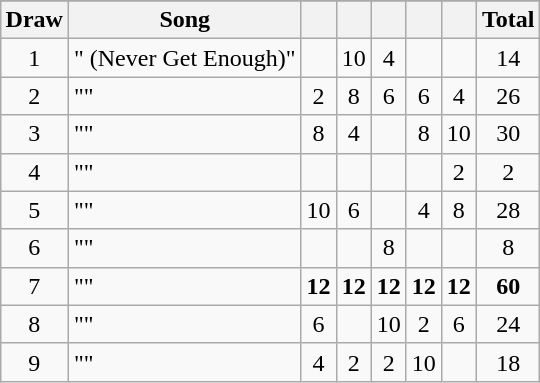<table class="wikitable collapsible" style="margin: 1em auto 1em auto; text-align:center;">
<tr>
</tr>
<tr>
<th>Draw</th>
<th>Song</th>
<th><br><small></small></th>
<th><br><small></small></th>
<th><br><small></small></th>
<th><br><small></small></th>
<th><br><small></small></th>
<th>Total</th>
</tr>
<tr>
<td>1</td>
<td align="left">" (Never Get Enough)"</td>
<td></td>
<td>10</td>
<td>4</td>
<td></td>
<td></td>
<td>14</td>
</tr>
<tr>
<td>2</td>
<td align="left">""</td>
<td>2</td>
<td>8</td>
<td>6</td>
<td>6</td>
<td>4</td>
<td>26</td>
</tr>
<tr>
<td>3</td>
<td align="left">""</td>
<td>8</td>
<td>4</td>
<td></td>
<td>8</td>
<td>10</td>
<td>30</td>
</tr>
<tr>
<td>4</td>
<td align="left">""</td>
<td></td>
<td></td>
<td></td>
<td></td>
<td>2</td>
<td>2</td>
</tr>
<tr>
<td>5</td>
<td align="left">""</td>
<td>10</td>
<td>6</td>
<td></td>
<td>4</td>
<td>8</td>
<td>28</td>
</tr>
<tr>
<td>6</td>
<td align="left">""</td>
<td></td>
<td></td>
<td>8</td>
<td></td>
<td></td>
<td>8</td>
</tr>
<tr>
<td>7</td>
<td align="left">""</td>
<td><strong>12</strong></td>
<td><strong>12</strong></td>
<td><strong>12</strong></td>
<td><strong>12</strong></td>
<td><strong>12</strong></td>
<td><strong>60</strong></td>
</tr>
<tr>
<td>8</td>
<td align="left">""</td>
<td>6</td>
<td></td>
<td>10</td>
<td>2</td>
<td>6</td>
<td>24</td>
</tr>
<tr>
<td>9</td>
<td align="left">""</td>
<td>4</td>
<td>2</td>
<td>2</td>
<td>10</td>
<td></td>
<td>18</td>
</tr>
</table>
